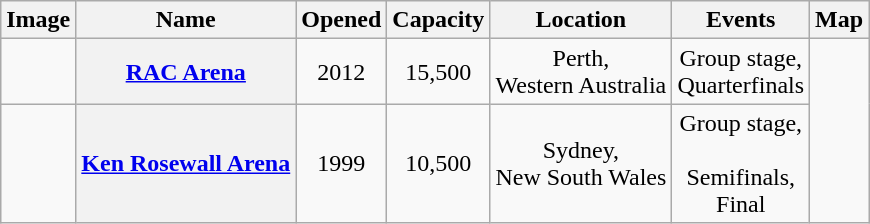<table class="wikitable" style="text-align:center">
<tr>
<th scope="col">Image</th>
<th scope="col">Name</th>
<th scope="col">Opened</th>
<th scope="col">Capacity</th>
<th scope="col">Location</th>
<th scope="col">Events</th>
<th scope="col">Map</th>
</tr>
<tr>
<td></td>
<th scope="row"><a href='#'>RAC Arena</a></th>
<td style="text-align:center;">2012</td>
<td style="text-align:center;">15,500</td>
<td>Perth, <br> Western Australia</td>
<td>Group stage, <br> Quarterfinals</td>
<td rowspan=2></td>
</tr>
<tr>
<td></td>
<th scope="row"><a href='#'>Ken Rosewall Arena</a></th>
<td style="text-align:center;">1999</td>
<td style="text-align:center;">10,500</td>
<td>Sydney, <br> New South Wales</td>
<td>Group stage, <br>  <br> Semifinals, <br> Final</td>
</tr>
</table>
